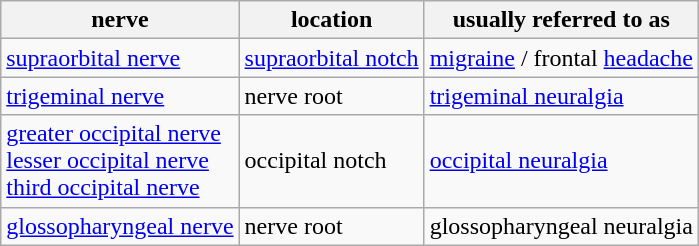<table class="wikitable">
<tr>
<th>nerve</th>
<th>location</th>
<th>usually referred to as</th>
</tr>
<tr>
<td><a href='#'>supraorbital nerve</a></td>
<td><a href='#'>supraorbital notch</a></td>
<td><a href='#'>migraine</a> / frontal <a href='#'>headache</a></td>
</tr>
<tr>
<td><a href='#'>trigeminal nerve</a></td>
<td>nerve root</td>
<td><a href='#'>trigeminal neuralgia</a></td>
</tr>
<tr>
<td><a href='#'>greater occipital nerve</a><br><a href='#'>lesser occipital nerve</a><br><a href='#'>third occipital nerve</a></td>
<td>occipital notch</td>
<td><a href='#'>occipital neuralgia</a></td>
</tr>
<tr>
<td><a href='#'>glossopharyngeal nerve</a></td>
<td>nerve root</td>
<td>glossopharyngeal neuralgia</td>
</tr>
</table>
